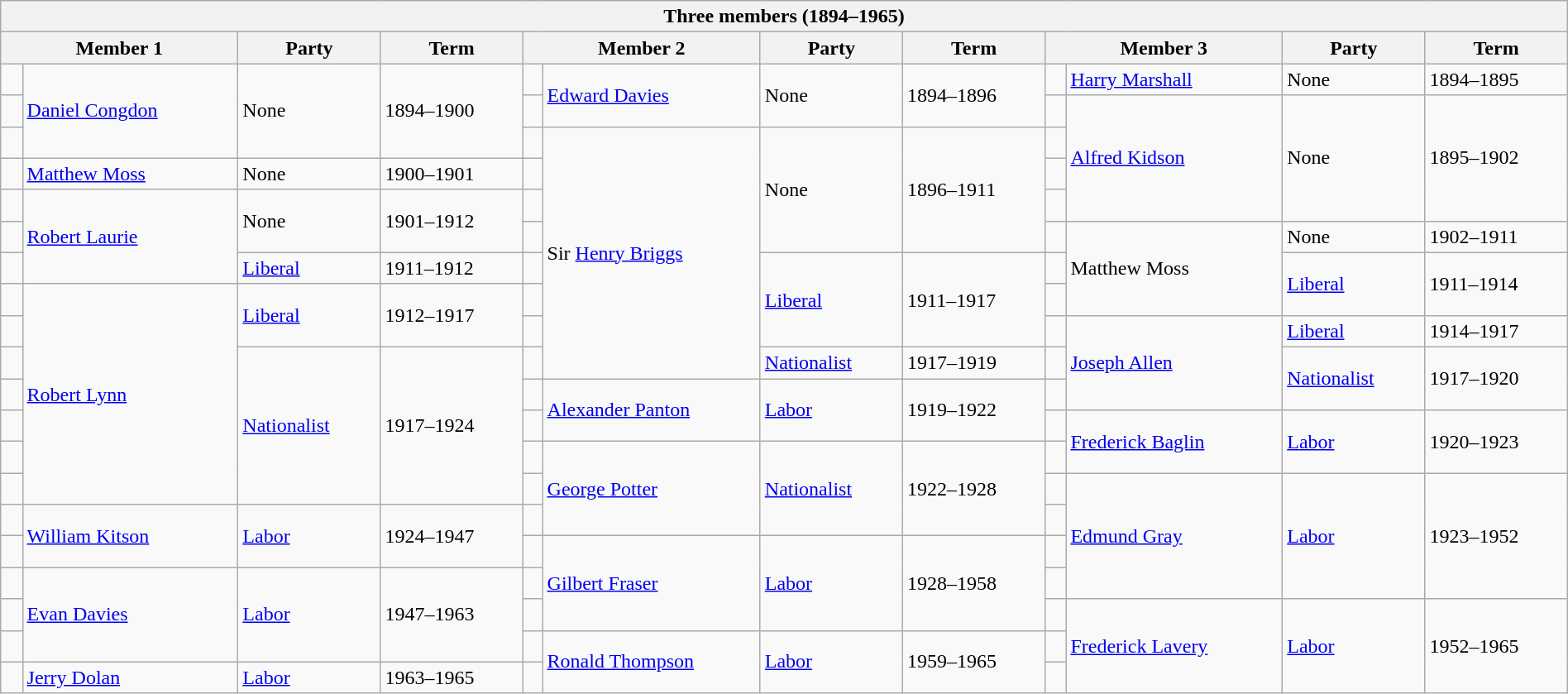<table class="wikitable" width="100%">
<tr>
<th colspan="12">Three members (1894–1965)</th>
</tr>
<tr>
<th colspan="2" width="15%">Member 1</th>
<th width="9%">Party</th>
<th width="9%">Term</th>
<th colspan="2" width="15%">Member 2</th>
<th width="9%">Party</th>
<th width="9%">Term</th>
<th colspan="2" width="15%">Member 3</th>
<th width="9%">Party</th>
<th width="9%">Term</th>
</tr>
<tr>
<td> </td>
<td rowspan="3"><a href='#'>Daniel Congdon</a></td>
<td rowspan="3">None</td>
<td rowspan="3">1894–1900</td>
<td> </td>
<td rowspan="2"><a href='#'>Edward Davies</a></td>
<td rowspan="2">None</td>
<td rowspan="2">1894–1896</td>
<td> </td>
<td><a href='#'>Harry Marshall</a></td>
<td>None</td>
<td>1894–1895</td>
</tr>
<tr>
<td> </td>
<td> </td>
<td> </td>
<td rowspan="4"><a href='#'>Alfred Kidson</a></td>
<td rowspan="4">None</td>
<td rowspan="4">1895–1902</td>
</tr>
<tr>
<td> </td>
<td> </td>
<td rowspan="8">Sir <a href='#'>Henry Briggs</a></td>
<td rowspan="4">None</td>
<td rowspan="4">1896–1911</td>
<td> </td>
</tr>
<tr>
<td> </td>
<td><a href='#'>Matthew Moss</a></td>
<td>None</td>
<td>1900–1901</td>
<td> </td>
<td> </td>
</tr>
<tr>
<td> </td>
<td rowspan="3"><a href='#'>Robert Laurie</a></td>
<td rowspan="2">None</td>
<td rowspan="2">1901–1912</td>
<td> </td>
<td> </td>
</tr>
<tr>
<td> </td>
<td> </td>
<td> </td>
<td rowspan="3">Matthew Moss</td>
<td>None</td>
<td>1902–1911</td>
</tr>
<tr>
<td> </td>
<td><a href='#'>Liberal</a></td>
<td>1911–1912</td>
<td> </td>
<td rowspan="3"><a href='#'>Liberal</a></td>
<td rowspan="3">1911–1917</td>
<td> </td>
<td rowspan="2"><a href='#'>Liberal</a></td>
<td rowspan="2">1911–1914</td>
</tr>
<tr>
<td> </td>
<td rowspan="7"><a href='#'>Robert Lynn</a></td>
<td rowspan="2"><a href='#'>Liberal</a></td>
<td rowspan="2">1912–1917</td>
<td> </td>
<td> </td>
</tr>
<tr>
<td> </td>
<td> </td>
<td> </td>
<td rowspan="3"><a href='#'>Joseph Allen</a></td>
<td><a href='#'>Liberal</a></td>
<td>1914–1917</td>
</tr>
<tr>
<td> </td>
<td rowspan="5"><a href='#'>Nationalist</a></td>
<td rowspan="5">1917–1924</td>
<td> </td>
<td><a href='#'>Nationalist</a></td>
<td>1917–1919</td>
<td> </td>
<td rowspan="2"><a href='#'>Nationalist</a></td>
<td rowspan="2">1917–1920</td>
</tr>
<tr>
<td> </td>
<td> </td>
<td rowspan="2"><a href='#'>Alexander Panton</a></td>
<td rowspan="2"><a href='#'>Labor</a></td>
<td rowspan="2">1919–1922</td>
<td> </td>
</tr>
<tr>
<td> </td>
<td> </td>
<td> </td>
<td rowspan="2"><a href='#'>Frederick Baglin</a></td>
<td rowspan="2"><a href='#'>Labor</a></td>
<td rowspan="2">1920–1923</td>
</tr>
<tr>
<td> </td>
<td> </td>
<td rowspan="3"><a href='#'>George Potter</a></td>
<td rowspan="3"><a href='#'>Nationalist</a></td>
<td rowspan="3">1922–1928</td>
<td> </td>
</tr>
<tr>
<td> </td>
<td> </td>
<td> </td>
<td rowspan="4"><a href='#'>Edmund Gray</a></td>
<td rowspan="4"><a href='#'>Labor</a></td>
<td rowspan="4">1923–1952</td>
</tr>
<tr>
<td> </td>
<td rowspan="2"><a href='#'>William Kitson</a></td>
<td rowspan="2"><a href='#'>Labor</a></td>
<td rowspan="2">1924–1947</td>
<td> </td>
<td> </td>
</tr>
<tr>
<td> </td>
<td> </td>
<td rowspan="3"><a href='#'>Gilbert Fraser</a></td>
<td rowspan="3"><a href='#'>Labor</a></td>
<td rowspan="3">1928–1958</td>
<td> </td>
</tr>
<tr>
<td> </td>
<td rowspan="3"><a href='#'>Evan Davies</a></td>
<td rowspan="3"><a href='#'>Labor</a></td>
<td rowspan="3">1947–1963</td>
<td> </td>
<td> </td>
</tr>
<tr>
<td> </td>
<td> </td>
<td> </td>
<td rowspan="3"><a href='#'>Frederick Lavery</a></td>
<td rowspan="3"><a href='#'>Labor</a></td>
<td rowspan="3">1952–1965</td>
</tr>
<tr>
<td> </td>
<td> </td>
<td rowspan="2"><a href='#'>Ronald Thompson</a></td>
<td rowspan="2"><a href='#'>Labor</a></td>
<td rowspan="2">1959–1965</td>
<td> </td>
</tr>
<tr>
<td> </td>
<td><a href='#'>Jerry Dolan</a></td>
<td><a href='#'>Labor</a></td>
<td>1963–1965</td>
<td> </td>
<td> </td>
</tr>
</table>
